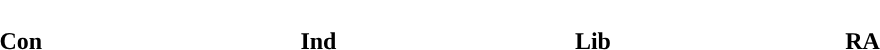<table style="width:60%; text-align:center;">
<tr style="color:white;">
<td style="background:"><strong>33</strong></td>
<td style="background:"><strong>8</strong></td>
<td style="background:"><strong>1</strong></td>
<td style="background:"><strong>1</strong></td>
</tr>
<tr>
<td><span><strong>Con</strong></span></td>
<td><span><strong>Ind</strong></span></td>
<td><span><strong>Lib</strong></span></td>
<td><span><strong>RA</strong></span></td>
</tr>
</table>
